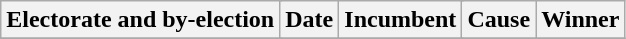<table class="wikitable">
<tr align=center>
<th colspan=2>Electorate and by-election</th>
<th>Date</th>
<th colspan=2>Incumbent</th>
<th>Cause</th>
<th colspan=2>Winner</th>
</tr>
<tr>
</tr>
</table>
